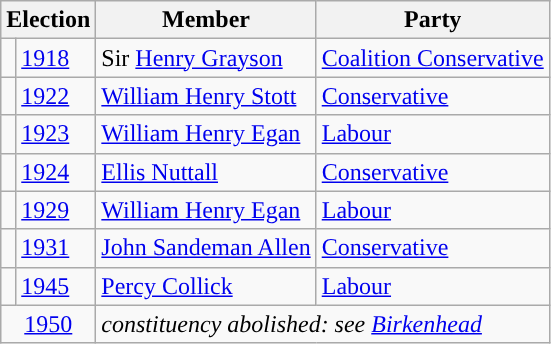<table class="wikitable">
<tr>
<th colspan="2">Election</th>
<th>Member</th>
<th>Party</th>
</tr>
<tr>
<td style="color:inherit;background-color: "></td>
<td><a href='#'>1918</a></td>
<td>Sir <a href='#'>Henry Grayson</a></td>
<td><a href='#'>Coalition Conservative</a></td>
</tr>
<tr>
<td style="color:inherit;background-color: "></td>
<td><a href='#'>1922</a></td>
<td><a href='#'>William Henry Stott</a></td>
<td><a href='#'>Conservative</a></td>
</tr>
<tr>
<td style="color:inherit;background-color: "></td>
<td><a href='#'>1923</a></td>
<td><a href='#'>William Henry Egan</a></td>
<td><a href='#'>Labour</a></td>
</tr>
<tr>
<td style="color:inherit;background-color: "></td>
<td><a href='#'>1924</a></td>
<td><a href='#'>Ellis Nuttall</a></td>
<td><a href='#'>Conservative</a></td>
</tr>
<tr>
<td style="color:inherit;background-color: "></td>
<td><a href='#'>1929</a></td>
<td><a href='#'>William Henry Egan</a></td>
<td><a href='#'>Labour</a></td>
</tr>
<tr>
<td style="color:inherit;background-color: "></td>
<td><a href='#'>1931</a></td>
<td><a href='#'>John Sandeman Allen</a></td>
<td><a href='#'>Conservative</a></td>
</tr>
<tr>
<td style="color:inherit;background-color: "></td>
<td><a href='#'>1945</a></td>
<td><a href='#'>Percy Collick</a></td>
<td><a href='#'>Labour</a></td>
</tr>
<tr>
<td colspan="2" align="center"><a href='#'>1950</a></td>
<td colspan="2"><em>constituency abolished: see <a href='#'>Birkenhead</a></em></td>
</tr>
</table>
